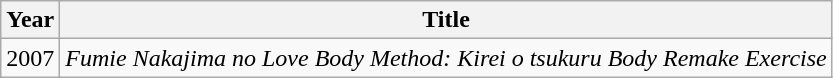<table class="wikitable">
<tr>
<th>Year</th>
<th>Title</th>
</tr>
<tr>
<td>2007</td>
<td><em>Fumie Nakajima no Love Body Method: Kirei o tsukuru Body Remake Exercise</em></td>
</tr>
</table>
